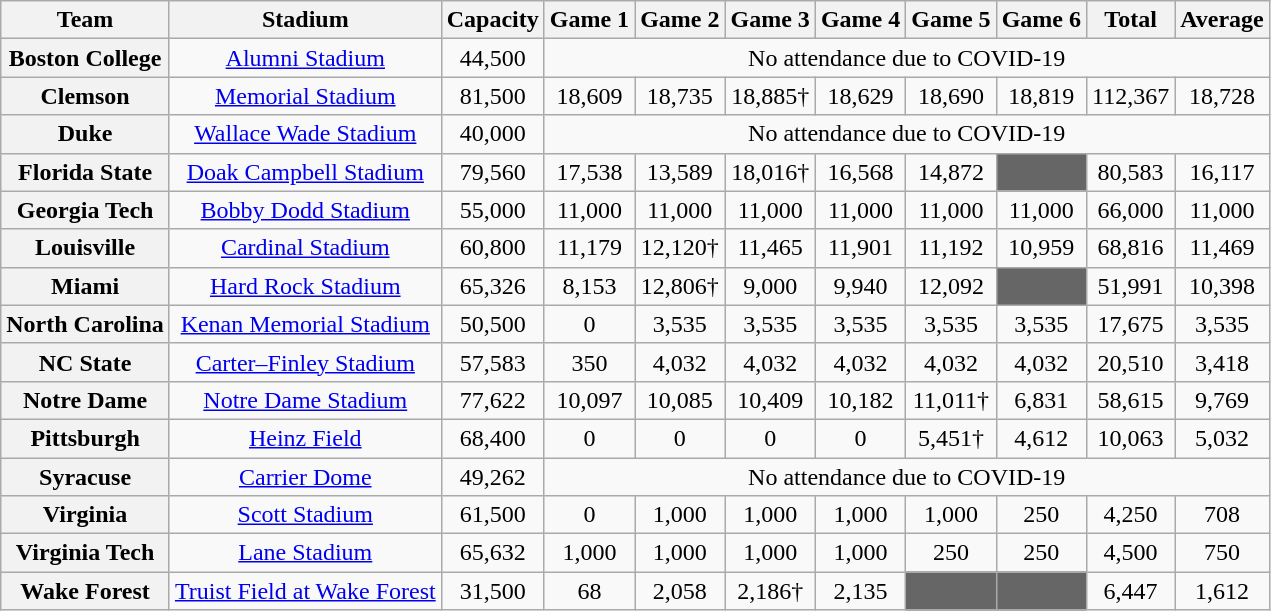<table class="wikitable sortable" style="text-align:center;">
<tr>
<th>Team</th>
<th>Stadium</th>
<th>Capacity</th>
<th>Game 1</th>
<th>Game 2</th>
<th>Game 3</th>
<th>Game 4</th>
<th>Game 5</th>
<th>Game 6</th>
<th>Total</th>
<th>Average</th>
</tr>
<tr>
<th style=>Boston College</th>
<td><a href='#'>Alumni Stadium</a></td>
<td>44,500</td>
<td colspan=8>No attendance due to COVID-19</td>
</tr>
<tr>
<th style=>Clemson</th>
<td><a href='#'>Memorial Stadium</a></td>
<td>81,500</td>
<td>18,609</td>
<td>18,735</td>
<td>18,885†</td>
<td>18,629</td>
<td>18,690</td>
<td>18,819</td>
<td>112,367</td>
<td>18,728</td>
</tr>
<tr>
<th style=>Duke</th>
<td><a href='#'>Wallace Wade Stadium</a></td>
<td>40,000</td>
<td colspan=8>No attendance due to COVID-19</td>
</tr>
<tr>
<th style=>Florida State</th>
<td><a href='#'>Doak Campbell Stadium</a></td>
<td>79,560</td>
<td>17,538</td>
<td>13,589</td>
<td>18,016†</td>
<td>16,568</td>
<td>14,872</td>
<td style="background:#666666;"></td>
<td>80,583</td>
<td>16,117</td>
</tr>
<tr>
<th style=>Georgia Tech</th>
<td><a href='#'>Bobby Dodd Stadium</a></td>
<td>55,000</td>
<td>11,000</td>
<td>11,000</td>
<td>11,000</td>
<td>11,000</td>
<td>11,000</td>
<td>11,000</td>
<td>66,000</td>
<td>11,000</td>
</tr>
<tr>
<th style=>Louisville</th>
<td><a href='#'>Cardinal Stadium</a></td>
<td>60,800</td>
<td>11,179</td>
<td>12,120†</td>
<td>11,465</td>
<td>11,901</td>
<td>11,192</td>
<td>10,959</td>
<td>68,816</td>
<td>11,469</td>
</tr>
<tr>
<th style=>Miami</th>
<td><a href='#'>Hard Rock Stadium</a></td>
<td>65,326</td>
<td>8,153</td>
<td>12,806†</td>
<td>9,000</td>
<td>9,940</td>
<td>12,092</td>
<td style="background:#666666;"></td>
<td>51,991</td>
<td>10,398</td>
</tr>
<tr>
<th style=>North Carolina</th>
<td><a href='#'>Kenan Memorial Stadium</a></td>
<td>50,500</td>
<td>0</td>
<td>3,535</td>
<td>3,535</td>
<td>3,535</td>
<td>3,535</td>
<td>3,535</td>
<td>17,675</td>
<td>3,535</td>
</tr>
<tr>
<th style=>NC State</th>
<td><a href='#'>Carter–Finley Stadium</a></td>
<td>57,583</td>
<td>350</td>
<td>4,032</td>
<td>4,032</td>
<td>4,032</td>
<td>4,032</td>
<td>4,032</td>
<td>20,510</td>
<td>3,418</td>
</tr>
<tr>
<th style=>Notre Dame</th>
<td><a href='#'>Notre Dame Stadium</a></td>
<td>77,622</td>
<td>10,097</td>
<td>10,085</td>
<td>10,409</td>
<td>10,182</td>
<td>11,011†</td>
<td>6,831</td>
<td>58,615</td>
<td>9,769</td>
</tr>
<tr>
<th style=>Pittsburgh</th>
<td><a href='#'>Heinz Field</a></td>
<td>68,400</td>
<td>0</td>
<td>0</td>
<td>0</td>
<td>0</td>
<td>5,451†</td>
<td>4,612</td>
<td>10,063</td>
<td>5,032</td>
</tr>
<tr>
<th style=>Syracuse</th>
<td><a href='#'>Carrier Dome</a></td>
<td>49,262</td>
<td colspan=8>No attendance due to COVID-19</td>
</tr>
<tr>
<th style=>Virginia</th>
<td><a href='#'>Scott Stadium</a></td>
<td>61,500</td>
<td>0</td>
<td>1,000</td>
<td>1,000</td>
<td>1,000</td>
<td>1,000</td>
<td>250</td>
<td>4,250</td>
<td>708</td>
</tr>
<tr>
<th style=>Virginia Tech</th>
<td><a href='#'>Lane Stadium</a></td>
<td>65,632</td>
<td>1,000</td>
<td>1,000</td>
<td>1,000</td>
<td>1,000</td>
<td>250</td>
<td>250</td>
<td>4,500</td>
<td>750</td>
</tr>
<tr>
<th style=>Wake Forest</th>
<td><a href='#'>Truist Field at Wake Forest</a></td>
<td>31,500</td>
<td>68</td>
<td>2,058</td>
<td>2,186†</td>
<td>2,135</td>
<td style="background:#666666;"></td>
<td style="background:#666666;"></td>
<td>6,447</td>
<td>1,612</td>
</tr>
</table>
